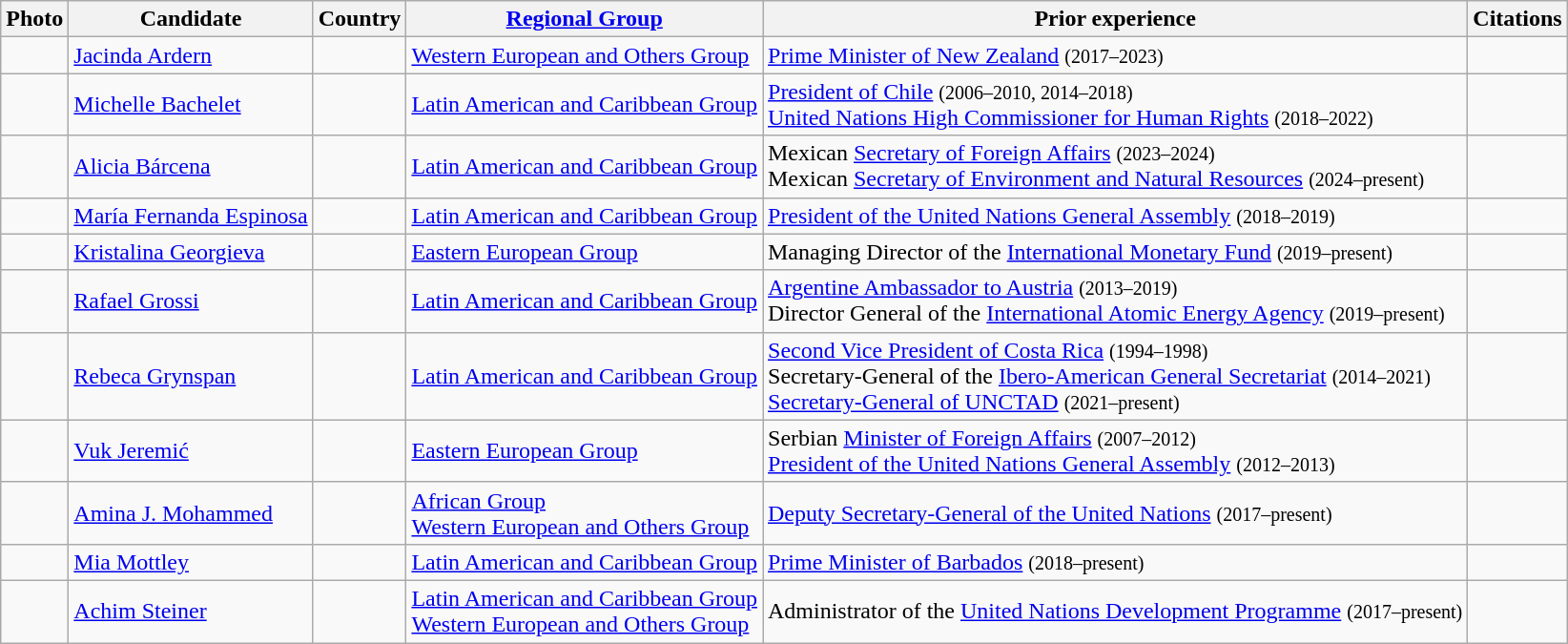<table class="wikitable">
<tr>
<th>Photo</th>
<th>Candidate</th>
<th>Country</th>
<th><a href='#'>Regional Group</a></th>
<th>Prior experience</th>
<th>Citations</th>
</tr>
<tr>
<td></td>
<td><a href='#'>Jacinda Ardern</a></td>
<td></td>
<td><a href='#'>Western European and Others Group</a></td>
<td><a href='#'>Prime Minister of New Zealand</a> <small>(2017–2023)</small></td>
<td></td>
</tr>
<tr>
<td></td>
<td><a href='#'>Michelle Bachelet</a></td>
<td></td>
<td><a href='#'>Latin American and Caribbean Group</a></td>
<td><a href='#'>President of Chile</a> <small>(2006–2010, 2014–2018)</small> <br> <a href='#'>United Nations High Commissioner for Human Rights</a> <small>(2018–2022)</small></td>
<td></td>
</tr>
<tr>
<td></td>
<td><a href='#'>Alicia Bárcena</a></td>
<td></td>
<td><a href='#'>Latin American and Caribbean Group</a></td>
<td>Mexican <a href='#'>Secretary of Foreign Affairs</a> <small>(2023–2024)</small> <br> Mexican <a href='#'>Secretary of Environment and Natural Resources</a> <small>(2024–present)</small></td>
<td></td>
</tr>
<tr>
<td></td>
<td><a href='#'>María Fernanda Espinosa</a></td>
<td></td>
<td><a href='#'>Latin American and Caribbean Group</a></td>
<td><a href='#'>President of the United Nations General Assembly</a> <small>(2018–2019)</small></td>
<td></td>
</tr>
<tr>
<td></td>
<td><a href='#'>Kristalina Georgieva</a></td>
<td></td>
<td><a href='#'>Eastern European Group</a></td>
<td>Managing Director of the <a href='#'>International Monetary Fund</a> <small>(2019–present)</small></td>
<td></td>
</tr>
<tr>
<td></td>
<td><a href='#'>Rafael Grossi</a></td>
<td></td>
<td><a href='#'>Latin American and Caribbean Group</a></td>
<td><a href='#'>Argentine Ambassador to Austria</a> <small>(2013–2019)</small><br>Director General of the <a href='#'>International Atomic Energy Agency</a> <small>(2019–present)</small></td>
<td></td>
</tr>
<tr>
<td></td>
<td><a href='#'>Rebeca Grynspan</a></td>
<td></td>
<td><a href='#'>Latin American and Caribbean Group</a></td>
<td><a href='#'>Second Vice President of Costa Rica</a> <small>(1994–1998)</small><br>Secretary-General of the <a href='#'>Ibero-American General Secretariat</a> <small>(2014–2021)</small><br><a href='#'>Secretary-General of UNCTAD</a> <small>(2021–present)</small></td>
<td></td>
</tr>
<tr>
<td></td>
<td><a href='#'>Vuk Jeremić</a></td>
<td></td>
<td><a href='#'>Eastern European Group</a></td>
<td>Serbian <a href='#'>Minister of Foreign Affairs</a> <small>(2007–2012)</small><br> <a href='#'>President of the United Nations General Assembly</a> <small>(2012–2013)</small></td>
<td></td>
</tr>
<tr>
<td></td>
<td><a href='#'>Amina J. Mohammed</a></td>
<td><br></td>
<td><a href='#'>African Group</a><br><a href='#'>Western European and Others Group</a></td>
<td><a href='#'>Deputy Secretary-General of the United Nations</a> <small>(2017–present)</small></td>
<td></td>
</tr>
<tr>
<td></td>
<td><a href='#'>Mia Mottley</a></td>
<td></td>
<td><a href='#'>Latin American and Caribbean Group</a></td>
<td><a href='#'>Prime Minister of Barbados</a> <small>(2018–present)</small></td>
<td></td>
</tr>
<tr>
<td></td>
<td><a href='#'>Achim Steiner</a></td>
<td><br></td>
<td><a href='#'>Latin American and Caribbean Group</a><br><a href='#'>Western European and Others Group</a></td>
<td>Administrator of the <a href='#'>United Nations Development Programme</a> <small>(2017–present)</small></td>
<td></td>
</tr>
</table>
